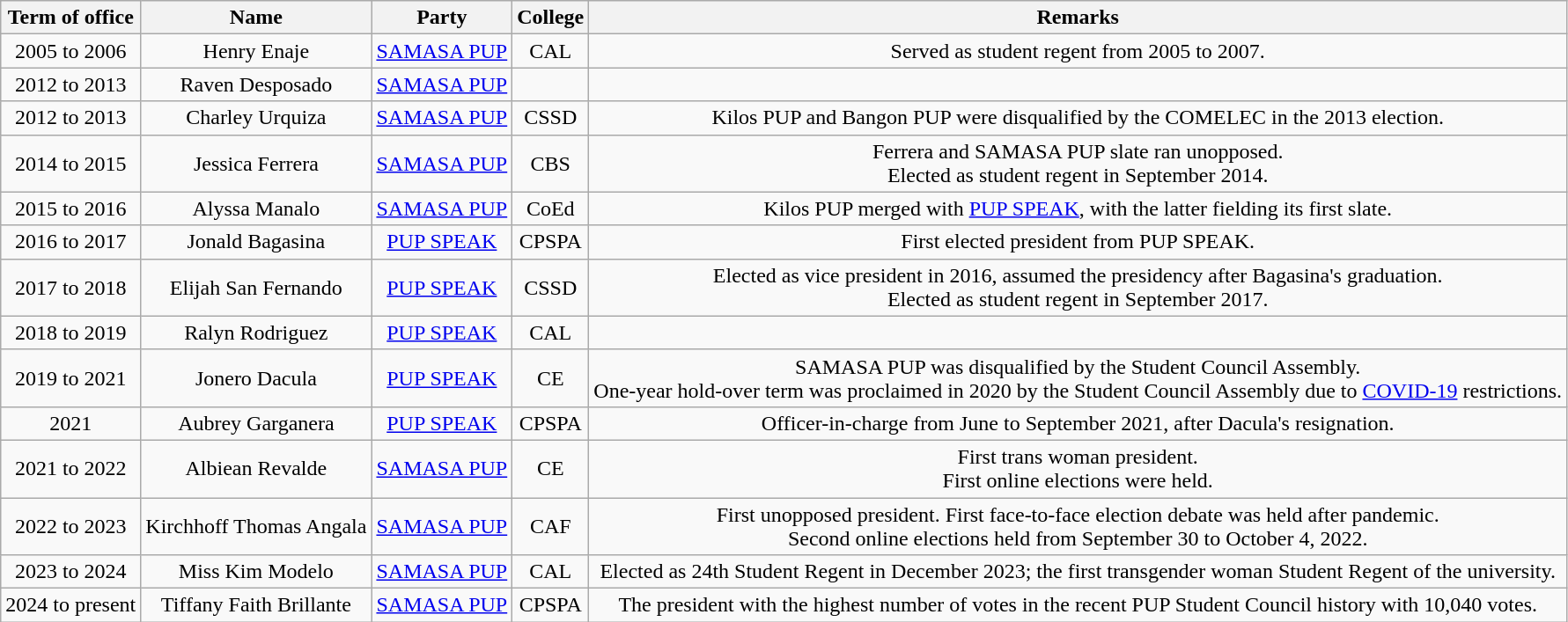<table class="wikitable" style="text-align:center">
<tr>
<th>Term of office</th>
<th>Name</th>
<th>Party</th>
<th>College</th>
<th>Remarks</th>
</tr>
<tr>
<td>2005 to 2006</td>
<td>Henry Enaje</td>
<td><a href='#'>SAMASA PUP</a></td>
<td>CAL</td>
<td>Served as student regent from 2005 to 2007.</td>
</tr>
<tr>
<td>2012 to 2013</td>
<td>Raven Desposado</td>
<td><a href='#'>SAMASA PUP</a></td>
<td></td>
<td></td>
</tr>
<tr>
<td>2012 to 2013</td>
<td>Charley Urquiza</td>
<td><a href='#'>SAMASA PUP</a></td>
<td>CSSD</td>
<td>Kilos PUP and Bangon PUP were disqualified by the COMELEC in the 2013 election.</td>
</tr>
<tr>
<td>2014 to 2015</td>
<td>Jessica Ferrera</td>
<td><a href='#'>SAMASA PUP</a></td>
<td>CBS</td>
<td>Ferrera and SAMASA PUP slate ran unopposed.<br>Elected as student regent in September 2014.</td>
</tr>
<tr>
<td>2015 to 2016</td>
<td>Alyssa Manalo</td>
<td><a href='#'>SAMASA PUP</a></td>
<td>CoEd</td>
<td>Kilos PUP merged with <a href='#'>PUP SPEAK</a>, with the latter fielding its first slate.</td>
</tr>
<tr>
<td>2016 to 2017</td>
<td>Jonald Bagasina</td>
<td><a href='#'>PUP SPEAK</a></td>
<td>CPSPA</td>
<td>First elected president from PUP SPEAK.</td>
</tr>
<tr>
<td>2017 to 2018</td>
<td>Elijah San Fernando</td>
<td><a href='#'>PUP SPEAK</a></td>
<td>CSSD</td>
<td>Elected as vice president in 2016, assumed the presidency after Bagasina's graduation.<br>Elected as student regent in September 2017.</td>
</tr>
<tr>
<td>2018 to 2019</td>
<td>Ralyn Rodriguez</td>
<td><a href='#'>PUP SPEAK</a></td>
<td>CAL</td>
<td></td>
</tr>
<tr>
<td>2019 to 2021</td>
<td>Jonero Dacula</td>
<td><a href='#'>PUP SPEAK</a></td>
<td>CE</td>
<td>SAMASA PUP was disqualified by the Student Council Assembly.<br>One-year hold-over term was proclaimed in 2020 by the Student Council Assembly due to <a href='#'>COVID-19</a> restrictions.</td>
</tr>
<tr>
<td>2021</td>
<td>Aubrey Garganera</td>
<td><a href='#'>PUP SPEAK</a></td>
<td>CPSPA</td>
<td>Officer-in-charge from June to September 2021, after Dacula's resignation.</td>
</tr>
<tr>
<td>2021 to 2022</td>
<td>Albiean Revalde</td>
<td><a href='#'>SAMASA PUP</a></td>
<td>CE</td>
<td>First trans woman president.<br>First online elections were held.</td>
</tr>
<tr>
<td>2022 to 2023</td>
<td>Kirchhoff Thomas Angala</td>
<td><a href='#'>SAMASA PUP</a></td>
<td>CAF</td>
<td>First unopposed president. First face-to-face election debate was held after pandemic.<br>Second online elections held from September 30 to October 4, 2022.</td>
</tr>
<tr>
<td>2023 to 2024</td>
<td>Miss Kim Modelo</td>
<td><a href='#'>SAMASA PUP</a></td>
<td>CAL</td>
<td>Elected as 24th Student Regent in December 2023; the first transgender woman Student Regent of the university.</td>
</tr>
<tr>
<td>2024 to present</td>
<td>Tiffany Faith Brillante</td>
<td><a href='#'>SAMASA PUP</a></td>
<td>CPSPA</td>
<td>The president with the highest number of votes in the recent PUP Student Council history with 10,040 votes.</td>
</tr>
</table>
